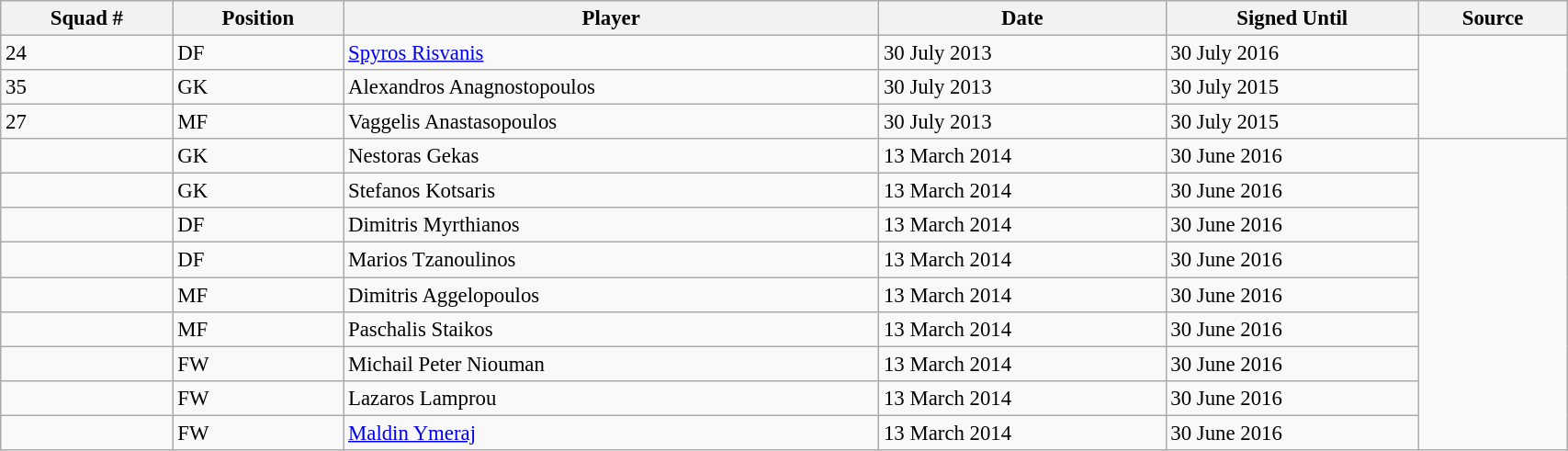<table class="wikitable sortable" style="width:90%; text-align:center; font-size:95%; text-align:left;">
<tr>
<th><strong>Squad #</strong></th>
<th><strong>Position</strong></th>
<th><strong>Player</strong></th>
<th><strong>Date</strong></th>
<th><strong>Signed Until</strong></th>
<th><strong>Source</strong></th>
</tr>
<tr>
<td>24</td>
<td>DF</td>
<td> <a href='#'>Spyros Risvanis</a></td>
<td>30 July 2013</td>
<td>30 July 2016</td>
<td align=centre rowspan=3></td>
</tr>
<tr>
<td>35</td>
<td>GK</td>
<td> Alexandros Anagnostopoulos</td>
<td>30 July 2013</td>
<td>30 July 2015</td>
</tr>
<tr>
<td>27</td>
<td>MF</td>
<td> Vaggelis Anastasopoulos</td>
<td>30 July 2013</td>
<td>30 July 2015</td>
</tr>
<tr>
<td></td>
<td>GK</td>
<td> Nestoras Gekas</td>
<td>13 March 2014</td>
<td>30 June 2016</td>
<td align=centre rowspan=9></td>
</tr>
<tr>
<td></td>
<td>GK</td>
<td> Stefanos Kotsaris</td>
<td>13 March 2014</td>
<td>30 June 2016</td>
</tr>
<tr>
<td></td>
<td>DF</td>
<td> Dimitris Myrthianos</td>
<td>13 March 2014</td>
<td>30 June 2016</td>
</tr>
<tr>
<td></td>
<td>DF</td>
<td> Marios Tzanoulinos</td>
<td>13 March 2014</td>
<td>30 June 2016</td>
</tr>
<tr>
<td></td>
<td>MF</td>
<td> Dimitris Aggelopoulos</td>
<td>13 March 2014</td>
<td>30 June 2016</td>
</tr>
<tr>
<td></td>
<td>MF</td>
<td> Paschalis Staikos</td>
<td>13 March 2014</td>
<td>30 June 2016</td>
</tr>
<tr>
<td></td>
<td>FW</td>
<td> Michail Peter Niouman</td>
<td>13 March 2014</td>
<td>30 June 2016</td>
</tr>
<tr>
<td></td>
<td>FW</td>
<td> Lazaros Lamprou</td>
<td>13 March 2014</td>
<td>30 June 2016</td>
</tr>
<tr>
<td></td>
<td>FW</td>
<td> <a href='#'>Maldin Ymeraj</a></td>
<td>13 March 2014</td>
<td>30 June 2016</td>
</tr>
</table>
